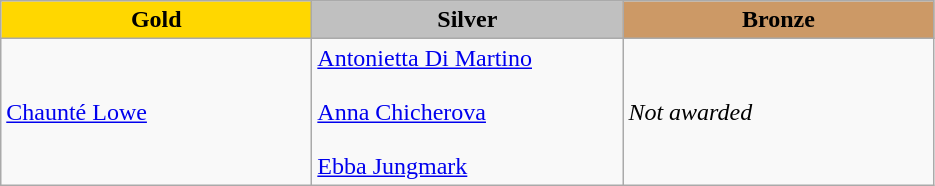<table class="wikitable" style="text-align:left">
<tr align="center">
<td width=200 bgcolor=gold><strong>Gold</strong></td>
<td width=200 bgcolor=silver><strong>Silver</strong></td>
<td width=200 bgcolor=CC9966><strong>Bronze</strong></td>
</tr>
<tr>
<td><a href='#'>Chaunté Lowe</a><br><em></em></td>
<td><a href='#'>Antonietta Di Martino</a><br><em></em><br><a href='#'>Anna Chicherova</a><br><em></em><br><a href='#'>Ebba Jungmark</a><br><em></em></td>
<td><em>Not awarded</em></td>
</tr>
</table>
